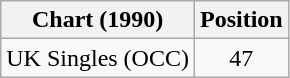<table class="wikitable">
<tr>
<th>Chart (1990)</th>
<th>Position</th>
</tr>
<tr>
<td>UK Singles (OCC)</td>
<td style="text-align:center;">47</td>
</tr>
</table>
